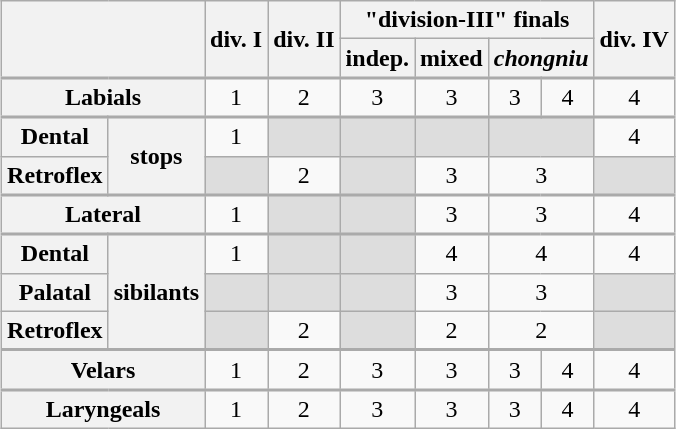<table class="wikitable" style="margin: 1em auto 1em auto; text-align: center;">
<tr>
<th colspan="2" rowspan="2"></th>
<th rowspan="2">div. I</th>
<th rowspan="2">div. II</th>
<th colspan="4">"division-III" finals</th>
<th rowspan="2">div. IV</th>
</tr>
<tr>
<th>indep.</th>
<th>mixed</th>
<th colspan="2"><em>chongniu</em></th>
</tr>
<tr style="border-top: 2px solid #aaa;">
<th colspan="2">Labials</th>
<td>1</td>
<td>2</td>
<td>3</td>
<td>3</td>
<td>3</td>
<td>4</td>
<td>4</td>
</tr>
<tr style="border-top: 2px solid #aaa;">
<th>Dental</th>
<th rowspan="2">stops</th>
<td>1</td>
<td style="background-color:#ddd"></td>
<td style="background-color:#ddd"></td>
<td style="background-color:#ddd"></td>
<td style="background-color:#ddd" colspan="2"></td>
<td>4</td>
</tr>
<tr>
<th>Retroflex</th>
<td style="background-color:#ddd"></td>
<td>2</td>
<td style="background-color:#ddd"></td>
<td>3</td>
<td colspan="2">3</td>
<td style="background-color:#ddd"></td>
</tr>
<tr style="border-top: 2px solid #aaa;">
<th colspan="2">Lateral</th>
<td>1</td>
<td style="background-color:#ddd"></td>
<td style="background-color:#ddd"></td>
<td>3</td>
<td colspan="2">3</td>
<td>4</td>
</tr>
<tr style="border-top: 2px solid #aaa;">
<th>Dental</th>
<th rowspan="3">sibilants</th>
<td>1</td>
<td style="background-color:#ddd"></td>
<td style="background-color:#ddd"></td>
<td>4</td>
<td colspan="2">4</td>
<td>4</td>
</tr>
<tr>
<th>Palatal</th>
<td style="background-color:#ddd"></td>
<td style="background-color:#ddd"></td>
<td style="background-color:#ddd"></td>
<td>3</td>
<td colspan="2">3</td>
<td style="background-color:#ddd"></td>
</tr>
<tr>
<th>Retroflex</th>
<td style="background-color:#ddd"></td>
<td>2</td>
<td style="background-color:#ddd"></td>
<td>2</td>
<td colspan="2">2</td>
<td style="background-color:#ddd"></td>
</tr>
<tr style="border-top: 2px solid #aaa;">
<th colspan="2">Velars</th>
<td>1</td>
<td>2</td>
<td>3</td>
<td>3</td>
<td>3</td>
<td>4</td>
<td>4</td>
</tr>
<tr style="border-top: 2px solid #aaa;">
<th colspan="2">Laryngeals</th>
<td>1</td>
<td>2</td>
<td>3</td>
<td>3</td>
<td>3</td>
<td>4</td>
<td>4</td>
</tr>
</table>
